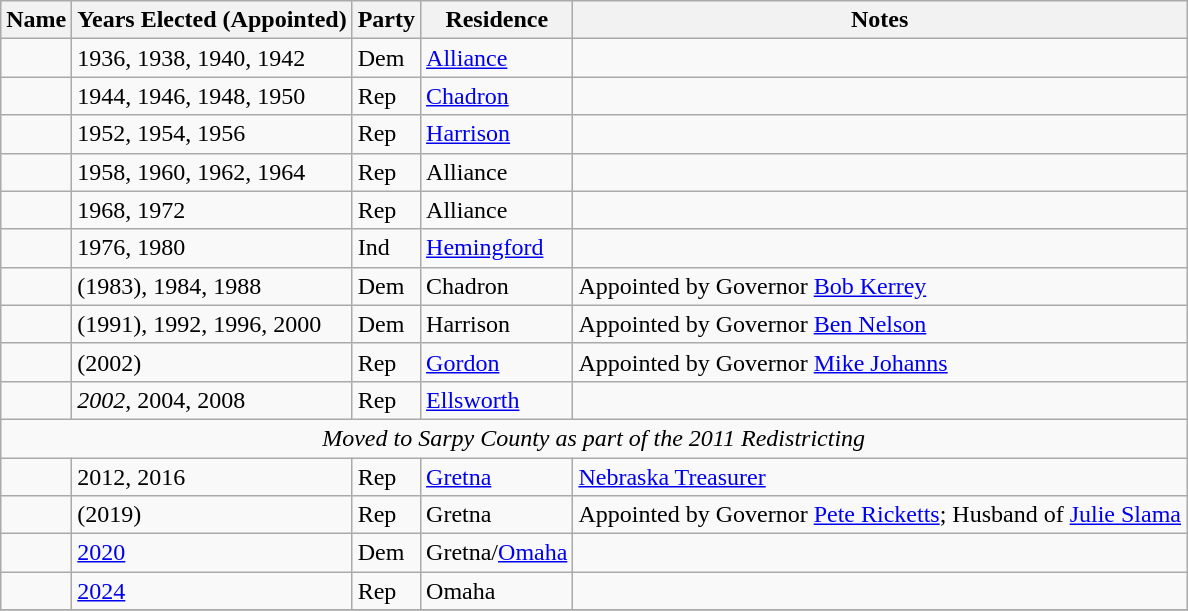<table class="wikitable sortable">
<tr>
<th>Name</th>
<th>Years Elected (Appointed)</th>
<th>Party</th>
<th>Residence</th>
<th>Notes</th>
</tr>
<tr>
<td></td>
<td>1936, 1938, 1940, 1942</td>
<td>Dem</td>
<td><a href='#'>Alliance</a></td>
<td></td>
</tr>
<tr>
<td></td>
<td>1944, 1946, 1948, 1950</td>
<td>Rep</td>
<td><a href='#'>Chadron</a></td>
<td></td>
</tr>
<tr>
<td></td>
<td>1952, 1954, 1956</td>
<td>Rep</td>
<td><a href='#'>Harrison</a></td>
<td></td>
</tr>
<tr>
<td></td>
<td>1958, 1960, 1962, 1964</td>
<td>Rep</td>
<td>Alliance</td>
<td></td>
</tr>
<tr>
<td></td>
<td>1968, 1972</td>
<td>Rep</td>
<td>Alliance</td>
<td></td>
</tr>
<tr>
<td></td>
<td>1976, 1980</td>
<td>Ind</td>
<td><a href='#'>Hemingford</a></td>
<td></td>
</tr>
<tr>
<td></td>
<td>(1983), 1984, 1988</td>
<td>Dem</td>
<td>Chadron</td>
<td>Appointed by Governor <a href='#'>Bob Kerrey</a></td>
</tr>
<tr>
<td></td>
<td>(1991), 1992, 1996, 2000</td>
<td>Dem</td>
<td>Harrison</td>
<td>Appointed by Governor <a href='#'>Ben Nelson</a></td>
</tr>
<tr>
<td></td>
<td>(2002)</td>
<td>Rep</td>
<td><a href='#'>Gordon</a></td>
<td>Appointed by Governor <a href='#'>Mike Johanns</a></td>
</tr>
<tr>
<td></td>
<td><em>2002</em>, 2004, 2008</td>
<td>Rep</td>
<td><a href='#'>Ellsworth</a></td>
<td></td>
</tr>
<tr>
<td colspan=5 style=text-align:center><em>Moved to Sarpy County as part of the 2011 Redistricting</em></td>
</tr>
<tr>
<td></td>
<td>2012, 2016</td>
<td>Rep</td>
<td><a href='#'>Gretna</a></td>
<td><a href='#'>Nebraska Treasurer</a></td>
</tr>
<tr>
<td></td>
<td>(2019)</td>
<td>Rep</td>
<td>Gretna</td>
<td>Appointed by Governor <a href='#'>Pete Ricketts</a>; Husband of <a href='#'>Julie Slama</a></td>
</tr>
<tr>
<td></td>
<td><a href='#'>2020</a></td>
<td>Dem</td>
<td>Gretna/<a href='#'>Omaha</a></td>
<td></td>
</tr>
<tr>
<td></td>
<td><a href='#'>2024</a></td>
<td>Rep</td>
<td>Omaha</td>
<td></td>
</tr>
<tr>
</tr>
</table>
